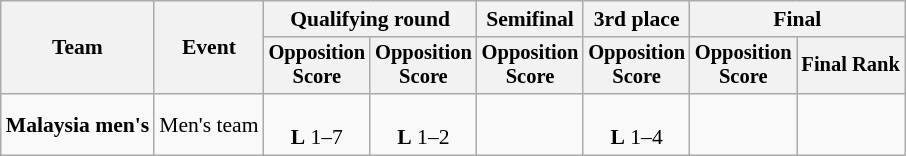<table class="wikitable" style="font-size:90%">
<tr>
<th rowspan=2>Team</th>
<th rowspan=2>Event</th>
<th colspan=2>Qualifying round</th>
<th>Semifinal</th>
<th>3rd place</th>
<th colspan=2>Final</th>
</tr>
<tr style="font-size:95%">
<th>Opposition<br>Score</th>
<th>Opposition<br>Score</th>
<th>Opposition<br>Score</th>
<th>Opposition<br>Score</th>
<th>Opposition<br>Score</th>
<th>Final Rank</th>
</tr>
<tr align=center>
<td align=left><strong>Malaysia men's</strong></td>
<td align=left>Men's team</td>
<td><br><strong>L</strong> 1–7</td>
<td><br><strong>L</strong> 1–2</td>
<td></td>
<td><br><strong>L</strong> 1–4</td>
<td></td>
<td></td>
</tr>
</table>
